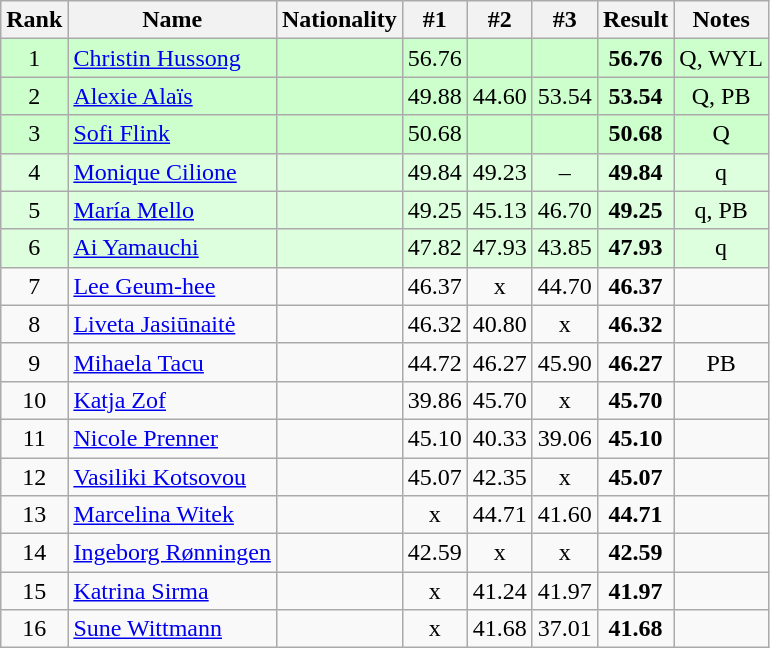<table class="wikitable sortable" style="text-align:center">
<tr>
<th>Rank</th>
<th>Name</th>
<th>Nationality</th>
<th>#1</th>
<th>#2</th>
<th>#3</th>
<th>Result</th>
<th>Notes</th>
</tr>
<tr bgcolor=ccffcc>
<td>1</td>
<td align=left><a href='#'>Christin Hussong</a></td>
<td align=left></td>
<td>56.76</td>
<td></td>
<td></td>
<td><strong>56.76</strong></td>
<td>Q, WYL</td>
</tr>
<tr bgcolor=ccffcc>
<td>2</td>
<td align=left><a href='#'>Alexie Alaïs</a></td>
<td align=left></td>
<td>49.88</td>
<td>44.60</td>
<td>53.54</td>
<td><strong>53.54</strong></td>
<td>Q, PB</td>
</tr>
<tr bgcolor=ccffcc>
<td>3</td>
<td align=left><a href='#'>Sofi Flink</a></td>
<td align=left></td>
<td>50.68</td>
<td></td>
<td></td>
<td><strong>50.68</strong></td>
<td>Q</td>
</tr>
<tr bgcolor=ddffdd>
<td>4</td>
<td align=left><a href='#'>Monique Cilione</a></td>
<td align=left></td>
<td>49.84</td>
<td>49.23</td>
<td>–</td>
<td><strong>49.84</strong></td>
<td>q</td>
</tr>
<tr bgcolor=ddffdd>
<td>5</td>
<td align=left><a href='#'>María Mello</a></td>
<td align=left></td>
<td>49.25</td>
<td>45.13</td>
<td>46.70</td>
<td><strong>49.25</strong></td>
<td>q, PB</td>
</tr>
<tr bgcolor=ddffdd>
<td>6</td>
<td align=left><a href='#'>Ai Yamauchi</a></td>
<td align=left></td>
<td>47.82</td>
<td>47.93</td>
<td>43.85</td>
<td><strong>47.93</strong></td>
<td>q</td>
</tr>
<tr>
<td>7</td>
<td align=left><a href='#'>Lee Geum-hee</a></td>
<td align=left></td>
<td>46.37</td>
<td>x</td>
<td>44.70</td>
<td><strong>46.37</strong></td>
<td></td>
</tr>
<tr>
<td>8</td>
<td align=left><a href='#'>Liveta Jasiūnaitė</a></td>
<td align=left></td>
<td>46.32</td>
<td>40.80</td>
<td>x</td>
<td><strong>46.32</strong></td>
<td></td>
</tr>
<tr>
<td>9</td>
<td align=left><a href='#'>Mihaela Tacu</a></td>
<td align=left></td>
<td>44.72</td>
<td>46.27</td>
<td>45.90</td>
<td><strong>46.27</strong></td>
<td>PB</td>
</tr>
<tr>
<td>10</td>
<td align=left><a href='#'>Katja Zof</a></td>
<td align=left></td>
<td>39.86</td>
<td>45.70</td>
<td>x</td>
<td><strong>45.70</strong></td>
<td></td>
</tr>
<tr>
<td>11</td>
<td align=left><a href='#'>Nicole Prenner</a></td>
<td align=left></td>
<td>45.10</td>
<td>40.33</td>
<td>39.06</td>
<td><strong>45.10</strong></td>
<td></td>
</tr>
<tr>
<td>12</td>
<td align=left><a href='#'>Vasiliki Kotsovou</a></td>
<td align=left></td>
<td>45.07</td>
<td>42.35</td>
<td>x</td>
<td><strong>45.07</strong></td>
<td></td>
</tr>
<tr>
<td>13</td>
<td align=left><a href='#'>Marcelina Witek</a></td>
<td align=left></td>
<td>x</td>
<td>44.71</td>
<td>41.60</td>
<td><strong>44.71</strong></td>
<td></td>
</tr>
<tr>
<td>14</td>
<td align=left><a href='#'>Ingeborg Rønningen</a></td>
<td align=left></td>
<td>42.59</td>
<td>x</td>
<td>x</td>
<td><strong>42.59</strong></td>
<td></td>
</tr>
<tr>
<td>15</td>
<td align=left><a href='#'>Katrina Sirma</a></td>
<td align=left></td>
<td>x</td>
<td>41.24</td>
<td>41.97</td>
<td><strong>41.97</strong></td>
<td></td>
</tr>
<tr>
<td>16</td>
<td align=left><a href='#'>Sune Wittmann</a></td>
<td align=left></td>
<td>x</td>
<td>41.68</td>
<td>37.01</td>
<td><strong>41.68</strong></td>
<td></td>
</tr>
</table>
